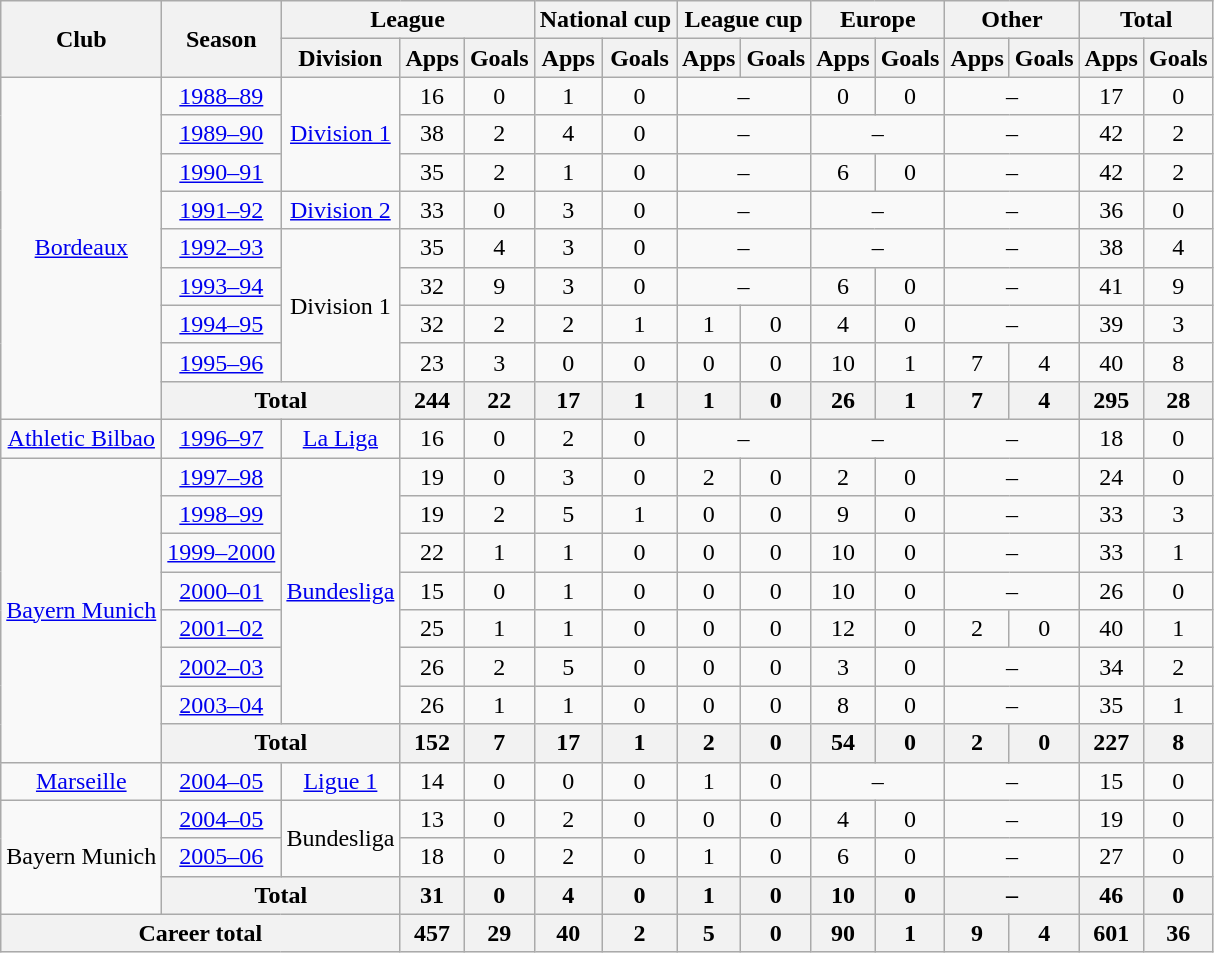<table class="wikitable" style="text-align:center">
<tr>
<th rowspan="2">Club</th>
<th rowspan="2">Season</th>
<th colspan="3">League</th>
<th colspan="2">National cup</th>
<th colspan="2">League cup</th>
<th colspan="2">Europe</th>
<th colspan="2">Other</th>
<th colspan="2">Total</th>
</tr>
<tr>
<th>Division</th>
<th>Apps</th>
<th>Goals</th>
<th>Apps</th>
<th>Goals</th>
<th>Apps</th>
<th>Goals</th>
<th>Apps</th>
<th>Goals</th>
<th>Apps</th>
<th>Goals</th>
<th>Apps</th>
<th>Goals</th>
</tr>
<tr>
<td rowspan="9"><a href='#'>Bordeaux</a></td>
<td><a href='#'>1988–89</a></td>
<td rowspan="3"><a href='#'>Division 1</a></td>
<td>16</td>
<td>0</td>
<td>1</td>
<td>0</td>
<td colspan="2">–</td>
<td>0</td>
<td>0</td>
<td colspan="2">–</td>
<td>17</td>
<td>0</td>
</tr>
<tr>
<td><a href='#'>1989–90</a></td>
<td>38</td>
<td>2</td>
<td>4</td>
<td>0</td>
<td colspan="2">–</td>
<td colspan="2">–</td>
<td colspan="2">–</td>
<td>42</td>
<td>2</td>
</tr>
<tr>
<td><a href='#'>1990–91</a></td>
<td>35</td>
<td>2</td>
<td>1</td>
<td>0</td>
<td colspan="2">–</td>
<td>6</td>
<td>0</td>
<td colspan="2">–</td>
<td>42</td>
<td>2</td>
</tr>
<tr>
<td><a href='#'>1991–92</a></td>
<td><a href='#'>Division 2</a></td>
<td>33</td>
<td>0</td>
<td>3</td>
<td>0</td>
<td colspan="2">–</td>
<td colspan="2">–</td>
<td colspan="2">–</td>
<td>36</td>
<td>0</td>
</tr>
<tr>
<td><a href='#'>1992–93</a></td>
<td rowspan="4">Division 1</td>
<td>35</td>
<td>4</td>
<td>3</td>
<td>0</td>
<td colspan="2">–</td>
<td colspan="2">–</td>
<td colspan="2">–</td>
<td>38</td>
<td>4</td>
</tr>
<tr>
<td><a href='#'>1993–94</a></td>
<td>32</td>
<td>9</td>
<td>3</td>
<td>0</td>
<td colspan="2">–</td>
<td>6</td>
<td>0</td>
<td colspan="2">–</td>
<td>41</td>
<td>9</td>
</tr>
<tr>
<td><a href='#'>1994–95</a></td>
<td>32</td>
<td>2</td>
<td>2</td>
<td>1</td>
<td>1</td>
<td>0</td>
<td>4</td>
<td>0</td>
<td colspan="2">–</td>
<td>39</td>
<td>3</td>
</tr>
<tr>
<td><a href='#'>1995–96</a></td>
<td>23</td>
<td>3</td>
<td>0</td>
<td>0</td>
<td>0</td>
<td>0</td>
<td>10</td>
<td>1</td>
<td>7</td>
<td>4</td>
<td>40</td>
<td>8</td>
</tr>
<tr>
<th colspan="2">Total</th>
<th>244</th>
<th>22</th>
<th>17</th>
<th>1</th>
<th>1</th>
<th>0</th>
<th>26</th>
<th>1</th>
<th>7</th>
<th>4</th>
<th>295</th>
<th>28</th>
</tr>
<tr>
<td><a href='#'>Athletic Bilbao</a></td>
<td><a href='#'>1996–97</a></td>
<td><a href='#'>La Liga</a></td>
<td>16</td>
<td>0</td>
<td>2</td>
<td>0</td>
<td colspan="2">–</td>
<td colspan="2">–</td>
<td colspan="2">–</td>
<td>18</td>
<td>0</td>
</tr>
<tr>
<td rowspan="8"><a href='#'>Bayern Munich</a></td>
<td><a href='#'>1997–98</a></td>
<td rowspan="7"><a href='#'>Bundesliga</a></td>
<td>19</td>
<td>0</td>
<td>3</td>
<td>0</td>
<td>2</td>
<td>0</td>
<td>2</td>
<td>0</td>
<td colspan="2">–</td>
<td>24</td>
<td>0</td>
</tr>
<tr>
<td><a href='#'>1998–99</a></td>
<td>19</td>
<td>2</td>
<td>5</td>
<td>1</td>
<td>0</td>
<td>0</td>
<td>9</td>
<td>0</td>
<td colspan="2">–</td>
<td>33</td>
<td>3</td>
</tr>
<tr>
<td><a href='#'>1999–2000</a></td>
<td>22</td>
<td>1</td>
<td>1</td>
<td>0</td>
<td>0</td>
<td>0</td>
<td>10</td>
<td>0</td>
<td colspan="2">–</td>
<td>33</td>
<td>1</td>
</tr>
<tr>
<td><a href='#'>2000–01</a></td>
<td>15</td>
<td>0</td>
<td>1</td>
<td>0</td>
<td>0</td>
<td>0</td>
<td>10</td>
<td>0</td>
<td colspan="2">–</td>
<td>26</td>
<td>0</td>
</tr>
<tr>
<td><a href='#'>2001–02</a></td>
<td>25</td>
<td>1</td>
<td>1</td>
<td>0</td>
<td>0</td>
<td>0</td>
<td>12</td>
<td>0</td>
<td>2</td>
<td>0</td>
<td>40</td>
<td>1</td>
</tr>
<tr>
<td><a href='#'>2002–03</a></td>
<td>26</td>
<td>2</td>
<td>5</td>
<td>0</td>
<td>0</td>
<td>0</td>
<td>3</td>
<td>0</td>
<td colspan="2">–</td>
<td>34</td>
<td>2</td>
</tr>
<tr>
<td><a href='#'>2003–04</a></td>
<td>26</td>
<td>1</td>
<td>1</td>
<td>0</td>
<td>0</td>
<td>0</td>
<td>8</td>
<td>0</td>
<td colspan="2">–</td>
<td>35</td>
<td>1</td>
</tr>
<tr>
<th colspan="2">Total</th>
<th>152</th>
<th>7</th>
<th>17</th>
<th>1</th>
<th>2</th>
<th>0</th>
<th>54</th>
<th>0</th>
<th>2</th>
<th>0</th>
<th>227</th>
<th>8</th>
</tr>
<tr>
<td><a href='#'>Marseille</a></td>
<td><a href='#'>2004–05</a></td>
<td><a href='#'>Ligue 1</a></td>
<td>14</td>
<td>0</td>
<td>0</td>
<td>0</td>
<td>1</td>
<td>0</td>
<td colspan="2">–</td>
<td colspan="2">–</td>
<td>15</td>
<td>0</td>
</tr>
<tr>
<td rowspan="3">Bayern Munich</td>
<td><a href='#'>2004–05</a></td>
<td rowspan="2">Bundesliga</td>
<td>13</td>
<td>0</td>
<td>2</td>
<td>0</td>
<td>0</td>
<td>0</td>
<td>4</td>
<td>0</td>
<td colspan="2">–</td>
<td>19</td>
<td>0</td>
</tr>
<tr>
<td><a href='#'>2005–06</a></td>
<td>18</td>
<td>0</td>
<td>2</td>
<td>0</td>
<td>1</td>
<td>0</td>
<td>6</td>
<td>0</td>
<td colspan="2">–</td>
<td>27</td>
<td>0</td>
</tr>
<tr>
<th colspan="2">Total</th>
<th>31</th>
<th>0</th>
<th>4</th>
<th>0</th>
<th>1</th>
<th>0</th>
<th>10</th>
<th>0</th>
<th colspan="2">–</th>
<th>46</th>
<th>0</th>
</tr>
<tr>
<th colspan="3">Career total</th>
<th>457</th>
<th>29</th>
<th>40</th>
<th>2</th>
<th>5</th>
<th>0</th>
<th>90</th>
<th>1</th>
<th>9</th>
<th>4</th>
<th>601</th>
<th>36</th>
</tr>
</table>
